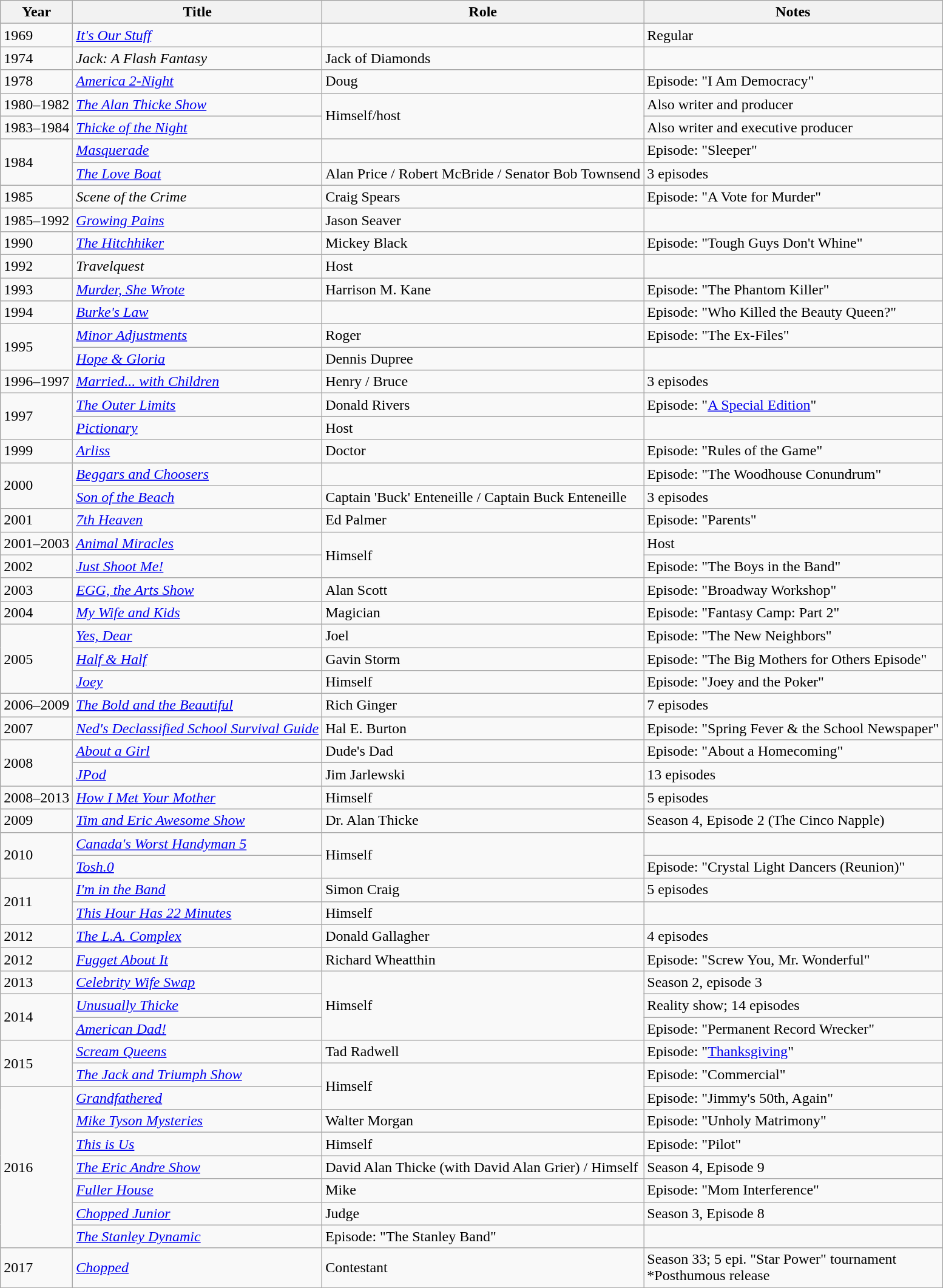<table class="wikitable sortable">
<tr style="text-align:center;">
<th>Year</th>
<th>Title</th>
<th>Role</th>
<th class="unsortable">Notes</th>
</tr>
<tr>
<td>1969</td>
<td><em><a href='#'>It's Our Stuff</a></em></td>
<td></td>
<td>Regular</td>
</tr>
<tr>
<td>1974</td>
<td><em>Jack: A Flash Fantasy</em></td>
<td>Jack of Diamonds</td>
<td></td>
</tr>
<tr>
<td>1978</td>
<td><em><a href='#'>America 2-Night</a></em></td>
<td>Doug</td>
<td>Episode: "I Am Democracy"</td>
</tr>
<tr>
<td>1980–1982</td>
<td data-sort-value="Alan Thicke Show, The"><em><a href='#'>The Alan Thicke Show</a></em></td>
<td rowspan=2>Himself/host</td>
<td>Also writer and producer</td>
</tr>
<tr>
<td>1983–1984</td>
<td><em><a href='#'>Thicke of the Night</a></em></td>
<td>Also writer and executive producer</td>
</tr>
<tr>
<td rowspan="2">1984</td>
<td><em><a href='#'>Masquerade</a></em></td>
<td></td>
<td>Episode: "Sleeper"</td>
</tr>
<tr>
<td data-sort-value="Love Boat, The"><em><a href='#'>The Love Boat</a></em></td>
<td>Alan Price / Robert McBride / Senator Bob Townsend</td>
<td>3 episodes</td>
</tr>
<tr>
<td>1985</td>
<td><em>Scene of the Crime</em></td>
<td>Craig Spears</td>
<td>Episode: "A Vote for Murder"</td>
</tr>
<tr>
<td>1985–1992</td>
<td><em><a href='#'>Growing Pains</a></em></td>
<td>Jason Seaver</td>
<td></td>
</tr>
<tr>
<td>1990</td>
<td data-sort-value="Hitchhiker, The"><em><a href='#'>The Hitchhiker</a></em></td>
<td>Mickey Black</td>
<td>Episode: "Tough Guys Don't Whine"</td>
</tr>
<tr>
<td>1992</td>
<td><em>Travelquest</em></td>
<td>Host</td>
<td></td>
</tr>
<tr>
<td>1993</td>
<td><em><a href='#'>Murder, She Wrote</a></em></td>
<td>Harrison M. Kane</td>
<td>Episode:  "The Phantom Killer"</td>
</tr>
<tr>
<td>1994</td>
<td><em><a href='#'>Burke's Law</a></em></td>
<td></td>
<td>Episode: "Who Killed the Beauty Queen?"</td>
</tr>
<tr>
<td rowspan="2">1995</td>
<td><em><a href='#'>Minor Adjustments</a></em></td>
<td>Roger</td>
<td>Episode: "The Ex-Files"</td>
</tr>
<tr>
<td><em><a href='#'>Hope & Gloria</a></em></td>
<td>Dennis Dupree</td>
<td></td>
</tr>
<tr>
<td>1996–1997</td>
<td><em><a href='#'>Married... with Children</a></em></td>
<td>Henry / Bruce</td>
<td>3 episodes</td>
</tr>
<tr>
<td rowspan="2">1997</td>
<td data-sort-value="Outer Limits, The"><em><a href='#'>The Outer Limits</a></em></td>
<td>Donald Rivers</td>
<td>Episode: "<a href='#'>A Special Edition</a>"</td>
</tr>
<tr>
<td><em><a href='#'>Pictionary</a></em></td>
<td>Host</td>
<td></td>
</tr>
<tr>
<td>1999</td>
<td><em><a href='#'>Arliss</a></em></td>
<td>Doctor</td>
<td>Episode: "Rules of the Game"</td>
</tr>
<tr>
<td rowspan="2">2000</td>
<td><em><a href='#'>Beggars and Choosers</a></em></td>
<td></td>
<td>Episode: "The Woodhouse Conundrum"</td>
</tr>
<tr>
<td><em><a href='#'>Son of the Beach</a></em></td>
<td>Captain 'Buck' Enteneille / Captain Buck Enteneille</td>
<td>3 episodes</td>
</tr>
<tr>
<td>2001</td>
<td><em><a href='#'>7th Heaven</a></em></td>
<td>Ed Palmer</td>
<td>Episode: "Parents"</td>
</tr>
<tr>
<td>2001–2003</td>
<td><em><a href='#'>Animal Miracles</a></em></td>
<td rowspan=2>Himself</td>
<td>Host</td>
</tr>
<tr>
<td>2002</td>
<td><em><a href='#'>Just Shoot Me!</a></em></td>
<td>Episode: "The Boys in the Band"</td>
</tr>
<tr>
<td>2003</td>
<td><em><a href='#'>EGG, the Arts Show</a></em></td>
<td>Alan Scott</td>
<td>Episode:  "Broadway Workshop"</td>
</tr>
<tr>
<td>2004</td>
<td><em><a href='#'>My Wife and Kids</a></em></td>
<td>Magician</td>
<td>Episode: "Fantasy Camp: Part 2"</td>
</tr>
<tr>
<td rowspan="3">2005</td>
<td><em><a href='#'>Yes, Dear</a></em></td>
<td>Joel</td>
<td>Episode: "The New Neighbors"</td>
</tr>
<tr>
<td><em><a href='#'>Half & Half</a></em></td>
<td>Gavin Storm</td>
<td>Episode: "The Big Mothers for Others Episode"</td>
</tr>
<tr>
<td><em><a href='#'>Joey</a></em></td>
<td>Himself</td>
<td>Episode: "Joey and the Poker"</td>
</tr>
<tr>
<td>2006–2009</td>
<td data-sort-value="Bold and the Beautiful, The"><em><a href='#'>The Bold and the Beautiful</a></em></td>
<td>Rich Ginger</td>
<td>7 episodes</td>
</tr>
<tr>
<td>2007</td>
<td><em><a href='#'>Ned's Declassified School Survival Guide</a></em></td>
<td>Hal E. Burton</td>
<td>Episode: "Spring Fever & the School Newspaper"</td>
</tr>
<tr>
<td rowspan="2">2008</td>
<td><em><a href='#'>About a Girl</a></em></td>
<td>Dude's Dad</td>
<td>Episode: "About a Homecoming"</td>
</tr>
<tr>
<td><em><a href='#'>JPod</a></em></td>
<td>Jim Jarlewski</td>
<td>13 episodes</td>
</tr>
<tr>
<td>2008–2013</td>
<td><em><a href='#'>How I Met Your Mother</a></em></td>
<td>Himself</td>
<td>5 episodes</td>
</tr>
<tr>
<td>2009</td>
<td><em><a href='#'>Tim and Eric Awesome Show</a></em></td>
<td>Dr. Alan Thicke</td>
<td>Season 4, Episode 2 (The Cinco Napple)</td>
</tr>
<tr>
<td rowspan="2">2010</td>
<td><em><a href='#'>Canada's Worst Handyman 5</a></em></td>
<td rowspan=2>Himself</td>
<td></td>
</tr>
<tr>
<td><em><a href='#'>Tosh.0</a></em></td>
<td>Episode: "Crystal Light Dancers (Reunion)"</td>
</tr>
<tr>
<td rowspan="2">2011</td>
<td><em><a href='#'>I'm in the Band</a></em></td>
<td>Simon Craig</td>
<td>5 episodes</td>
</tr>
<tr>
<td><em><a href='#'>This Hour Has 22 Minutes</a></em></td>
<td>Himself</td>
<td></td>
</tr>
<tr>
<td>2012</td>
<td data-sort-value="L.A. Complex, The"><em><a href='#'>The L.A. Complex</a></em></td>
<td>Donald Gallagher</td>
<td>4 episodes</td>
</tr>
<tr>
<td>2012</td>
<td><em><a href='#'>Fugget About It</a></em></td>
<td>Richard Wheatthin</td>
<td>Episode: "Screw You, Mr. Wonderful"</td>
</tr>
<tr>
<td>2013</td>
<td><em><a href='#'>Celebrity Wife Swap</a></em></td>
<td rowspan=3>Himself</td>
<td>Season 2, episode 3</td>
</tr>
<tr>
<td rowspan="2">2014</td>
<td><em><a href='#'>Unusually Thicke</a></em></td>
<td>Reality show; 14 episodes</td>
</tr>
<tr>
<td><em><a href='#'>American Dad!</a></em></td>
<td>Episode: "Permanent Record Wrecker"</td>
</tr>
<tr>
<td rowspan="2">2015</td>
<td><em><a href='#'>Scream Queens</a></em></td>
<td>Tad Radwell</td>
<td>Episode: "<a href='#'>Thanksgiving</a>"</td>
</tr>
<tr>
<td data-sort-value="Jack and Triumph Show, The"><em><a href='#'>The Jack and Triumph Show</a></em></td>
<td rowspan=2>Himself</td>
<td>Episode: "Commercial"</td>
</tr>
<tr>
<td rowspan="7">2016</td>
<td><em><a href='#'>Grandfathered</a></em></td>
<td>Episode: "Jimmy's 50th, Again"</td>
</tr>
<tr>
<td><em><a href='#'>Mike Tyson Mysteries</a></em></td>
<td>Walter Morgan</td>
<td>Episode: "Unholy Matrimony"</td>
</tr>
<tr>
<td><em><a href='#'>This is Us</a></em></td>
<td>Himself</td>
<td>Episode: "Pilot"</td>
</tr>
<tr>
<td data-sort-value="Eric Andre Show, The"><em><a href='#'>The Eric Andre Show</a></em></td>
<td>David Alan Thicke (with David Alan Grier) / Himself</td>
<td>Season 4, Episode 9</td>
</tr>
<tr>
<td><em><a href='#'>Fuller House</a></em></td>
<td>Mike</td>
<td>Episode: "Mom Interference"</td>
</tr>
<tr>
<td><em><a href='#'>Chopped Junior</a></em></td>
<td>Judge</td>
<td>Season 3, Episode 8</td>
</tr>
<tr>
<td data-sort-value="Stanley Dynamic, The"><em><a href='#'>The Stanley Dynamic</a></em></td>
<td>Episode: "The Stanley Band"</td>
</tr>
<tr>
<td>2017</td>
<td><em><a href='#'>Chopped</a></em></td>
<td>Contestant</td>
<td>Season 33; 5 epi. "Star Power" tournament<br>*Posthumous release</td>
</tr>
</table>
